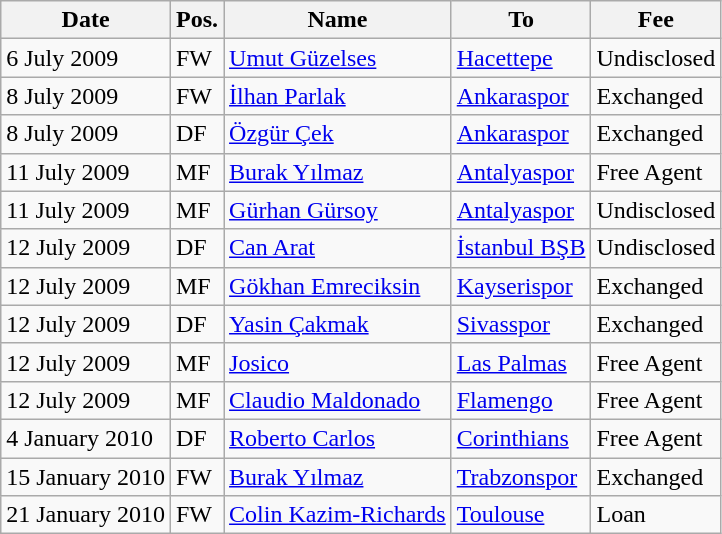<table class="wikitable">
<tr>
<th>Date</th>
<th>Pos.</th>
<th>Name</th>
<th>To</th>
<th>Fee</th>
</tr>
<tr>
<td>6 July 2009</td>
<td>FW</td>
<td> <a href='#'>Umut Güzelses</a></td>
<td> <a href='#'>Hacettepe</a></td>
<td>Undisclosed</td>
</tr>
<tr>
<td>8 July 2009</td>
<td>FW</td>
<td> <a href='#'>İlhan Parlak</a></td>
<td> <a href='#'>Ankaraspor</a></td>
<td>Exchanged</td>
</tr>
<tr>
<td>8 July 2009</td>
<td>DF</td>
<td> <a href='#'>Özgür Çek</a></td>
<td> <a href='#'>Ankaraspor</a></td>
<td>Exchanged</td>
</tr>
<tr>
<td>11 July 2009</td>
<td>MF</td>
<td> <a href='#'>Burak Yılmaz</a></td>
<td> <a href='#'>Antalyaspor</a></td>
<td>Free Agent</td>
</tr>
<tr>
<td>11 July 2009</td>
<td>MF</td>
<td> <a href='#'>Gürhan Gürsoy</a></td>
<td> <a href='#'>Antalyaspor</a></td>
<td>Undisclosed</td>
</tr>
<tr>
<td>12 July 2009</td>
<td>DF</td>
<td> <a href='#'>Can Arat</a></td>
<td> <a href='#'>İstanbul BŞB</a></td>
<td>Undisclosed</td>
</tr>
<tr>
<td>12 July 2009</td>
<td>MF</td>
<td> <a href='#'>Gökhan Emreciksin</a></td>
<td> <a href='#'>Kayserispor</a></td>
<td>Exchanged</td>
</tr>
<tr>
<td>12 July 2009</td>
<td>DF</td>
<td> <a href='#'>Yasin Çakmak</a></td>
<td> <a href='#'>Sivasspor</a></td>
<td>Exchanged</td>
</tr>
<tr>
<td>12 July 2009</td>
<td>MF</td>
<td> <a href='#'>Josico</a></td>
<td> <a href='#'>Las Palmas</a></td>
<td>Free Agent</td>
</tr>
<tr>
<td>12 July 2009</td>
<td>MF</td>
<td> <a href='#'>Claudio Maldonado</a></td>
<td> <a href='#'>Flamengo</a></td>
<td>Free Agent</td>
</tr>
<tr>
<td>4 January 2010</td>
<td>DF</td>
<td> <a href='#'>Roberto Carlos</a></td>
<td> <a href='#'>Corinthians</a></td>
<td>Free Agent</td>
</tr>
<tr>
<td>15 January 2010</td>
<td>FW</td>
<td> <a href='#'>Burak Yılmaz</a></td>
<td> <a href='#'>Trabzonspor</a></td>
<td>Exchanged</td>
</tr>
<tr>
<td>21 January 2010</td>
<td>FW</td>
<td> <a href='#'>Colin Kazim-Richards</a></td>
<td> <a href='#'>Toulouse</a></td>
<td>Loan</td>
</tr>
</table>
